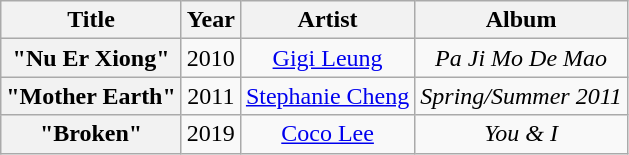<table class="wikitable plainrowheaders" style="text-align:center;">
<tr>
<th scope="col">Title</th>
<th scope="col">Year</th>
<th scope="col">Artist</th>
<th scope="col">Album</th>
</tr>
<tr>
<th scope="row">"Nu Er Xiong"</th>
<td>2010</td>
<td><a href='#'>Gigi Leung</a></td>
<td><em>Pa Ji Mo De Mao</em></td>
</tr>
<tr>
<th scope="row">"Mother Earth"</th>
<td>2011</td>
<td><a href='#'>Stephanie Cheng</a></td>
<td><em>Spring/Summer 2011</em></td>
</tr>
<tr>
<th scope="row">"Broken"</th>
<td>2019</td>
<td><a href='#'>Coco Lee</a></td>
<td><em>You & I</em></td>
</tr>
</table>
